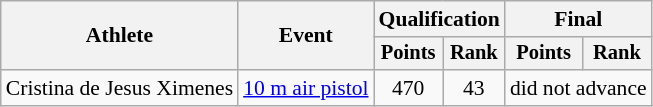<table class=wikitable style=font-size:90%;text-align:center>
<tr>
<th rowspan="2">Athlete</th>
<th rowspan="2">Event</th>
<th colspan=2>Qualification</th>
<th colspan=2>Final</th>
</tr>
<tr style="font-size:95%">
<th>Points</th>
<th>Rank</th>
<th>Points</th>
<th>Rank</th>
</tr>
<tr>
<td align=left>Cristina de Jesus Ximenes</td>
<td align=left><a href='#'>10 m air pistol</a></td>
<td>470</td>
<td>43</td>
<td colspan=2>did not advance</td>
</tr>
</table>
